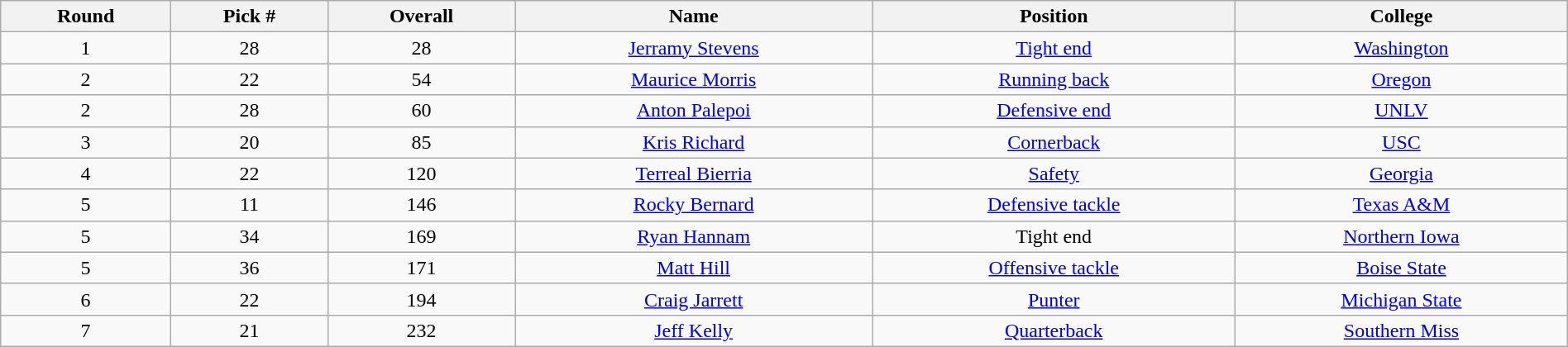<table class="wikitable sortable sortable" style="width: 100%; text-align:center">
<tr>
<th>Round</th>
<th>Pick #</th>
<th>Overall</th>
<th>Name</th>
<th>Position</th>
<th>College</th>
</tr>
<tr>
<td>1</td>
<td>28</td>
<td>28</td>
<td><a href='#'>Jerramy Stevens</a></td>
<td><a href='#'>Tight end</a></td>
<td><a href='#'>Washington</a></td>
</tr>
<tr>
<td>2</td>
<td>22</td>
<td>54</td>
<td><a href='#'>Maurice Morris</a></td>
<td><a href='#'>Running back</a></td>
<td><a href='#'>Oregon</a></td>
</tr>
<tr>
<td>2</td>
<td>28</td>
<td>60</td>
<td><a href='#'>Anton Palepoi</a></td>
<td><a href='#'>Defensive end</a></td>
<td><a href='#'>UNLV</a></td>
</tr>
<tr>
<td>3</td>
<td>20</td>
<td>85</td>
<td><a href='#'>Kris Richard</a></td>
<td><a href='#'>Cornerback</a></td>
<td><a href='#'>USC</a></td>
</tr>
<tr>
<td>4</td>
<td>22</td>
<td>120</td>
<td><a href='#'>Terreal Bierria</a></td>
<td><a href='#'>Safety</a></td>
<td><a href='#'>Georgia</a></td>
</tr>
<tr>
<td>5</td>
<td>11</td>
<td>146</td>
<td><a href='#'>Rocky Bernard</a></td>
<td><a href='#'>Defensive tackle</a></td>
<td><a href='#'>Texas A&M</a></td>
</tr>
<tr>
<td>5</td>
<td>34</td>
<td>169</td>
<td><a href='#'>Ryan Hannam</a></td>
<td>Tight end</td>
<td><a href='#'>Northern Iowa</a></td>
</tr>
<tr>
<td>5</td>
<td>36</td>
<td>171</td>
<td><a href='#'>Matt Hill</a></td>
<td><a href='#'>Offensive tackle</a></td>
<td><a href='#'>Boise State</a></td>
</tr>
<tr>
<td>6</td>
<td>22</td>
<td>194</td>
<td><a href='#'>Craig Jarrett</a></td>
<td><a href='#'>Punter</a></td>
<td><a href='#'>Michigan State</a></td>
</tr>
<tr>
<td>7</td>
<td>21</td>
<td>232</td>
<td><a href='#'>Jeff Kelly</a></td>
<td><a href='#'>Quarterback</a></td>
<td><a href='#'>Southern Miss</a></td>
</tr>
</table>
